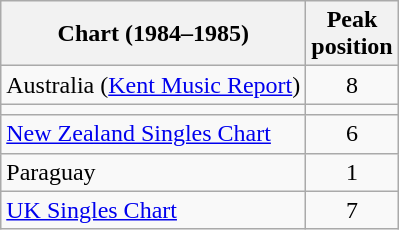<table class="wikitable sortable">
<tr>
<th>Chart (1984–1985)</th>
<th>Peak<br>position</th>
</tr>
<tr>
<td>Australia (<a href='#'>Kent Music Report</a>)</td>
<td align="center">8</td>
</tr>
<tr>
<td></td>
</tr>
<tr>
<td><a href='#'>New Zealand Singles Chart</a></td>
<td align="center">6</td>
</tr>
<tr>
<td>Paraguay</td>
<td align="center">1</td>
</tr>
<tr>
<td><a href='#'>UK Singles Chart</a></td>
<td align="center">7</td>
</tr>
</table>
